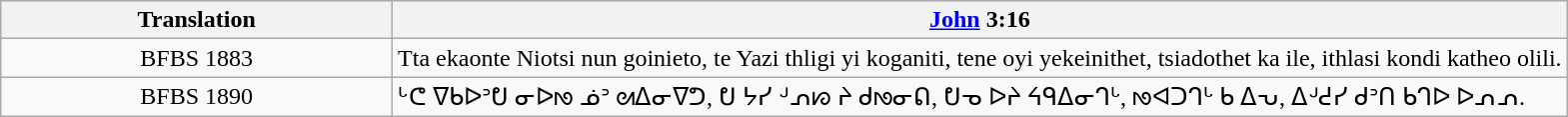<table class="wikitable">
<tr>
<th style="width:25%;">Translation</th>
<th><a href='#'>John</a> 3:16</th>
</tr>
<tr>
<td style="text-align:center;">BFBS 1883</td>
<td>Tta ekaonte Niotsi nun goinieto, te Yazi thligi yi koganiti, tene oyi yekeinithet, tsiadothet ka ile, ithlasi kondi katheo olili.</td>
</tr>
<tr>
<td style="text-align:center;">BFBS 1890</td>
<td>ᒡᕦ ᐁᑲᐅᐣᕞ ᓂᐅᘚ ᓅᐣ ᘛᐃᓂᐁᕤ, ᕞ ᔭᓯ ᒢᕄᘗ ᔨ ᑯᘚᓂᕠ, ᕞᓀ ᐅᔨ ᔦᑫᐃᓂᒉᒡ, ᘚᐊᑐᒉᒡ ᑲ ᐃᕃ, ᐃᒢᕍᓯ ᑯᐣᑎ ᑲᒉᐅ ᐅᕄᕄ.</td>
</tr>
</table>
